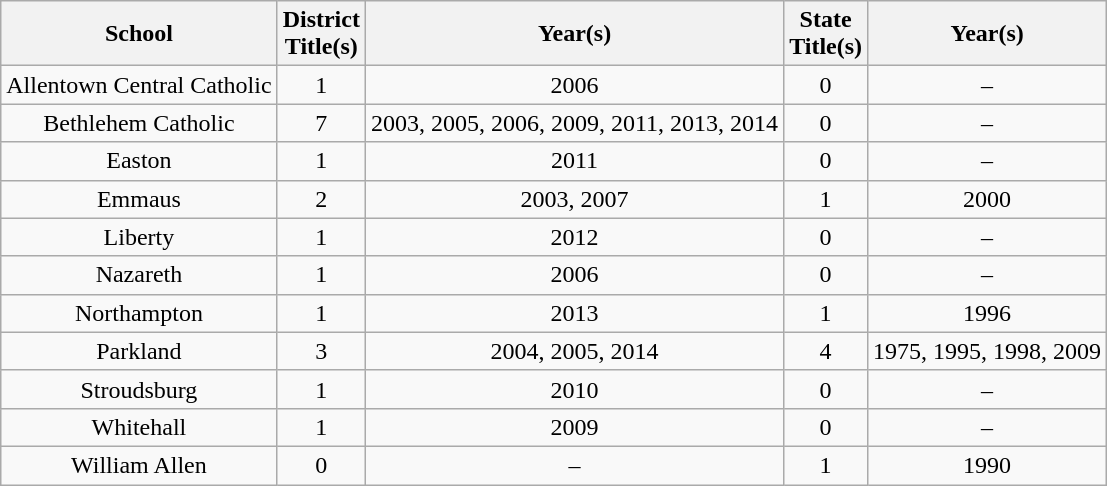<table class="wikitable" style="text-align:center">
<tr>
<th>School</th>
<th>District<br>Title(s)</th>
<th>Year(s)</th>
<th>State<br>Title(s)</th>
<th>Year(s)</th>
</tr>
<tr>
<td>Allentown Central Catholic</td>
<td>1</td>
<td>2006</td>
<td>0</td>
<td>–</td>
</tr>
<tr>
<td>Bethlehem Catholic</td>
<td>7</td>
<td>2003, 2005, 2006, 2009, 2011, 2013, 2014</td>
<td>0</td>
<td>–</td>
</tr>
<tr>
<td>Easton</td>
<td>1</td>
<td>2011</td>
<td>0</td>
<td>–</td>
</tr>
<tr>
<td>Emmaus</td>
<td>2</td>
<td>2003, 2007</td>
<td>1</td>
<td>2000</td>
</tr>
<tr>
<td>Liberty</td>
<td>1</td>
<td>2012</td>
<td>0</td>
<td>–</td>
</tr>
<tr>
<td>Nazareth</td>
<td>1</td>
<td>2006</td>
<td>0</td>
<td>–</td>
</tr>
<tr>
<td>Northampton</td>
<td>1</td>
<td>2013</td>
<td>1</td>
<td>1996</td>
</tr>
<tr>
<td>Parkland</td>
<td>3</td>
<td>2004, 2005, 2014</td>
<td>4</td>
<td>1975, 1995, 1998, 2009</td>
</tr>
<tr>
<td>Stroudsburg</td>
<td>1</td>
<td>2010</td>
<td>0</td>
<td>–</td>
</tr>
<tr>
<td>Whitehall</td>
<td>1</td>
<td>2009</td>
<td>0</td>
<td>–</td>
</tr>
<tr>
<td>William Allen</td>
<td>0</td>
<td>–</td>
<td>1</td>
<td>1990</td>
</tr>
</table>
